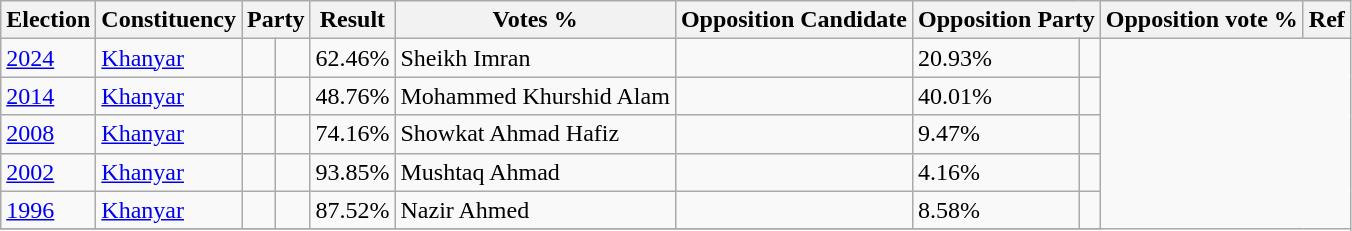<table class="wikitable sortable">
<tr>
<th>Election</th>
<th>Constituency</th>
<th colspan="2">Party</th>
<th>Result</th>
<th>Votes %</th>
<th>Opposition Candidate</th>
<th colspan="2">Opposition Party</th>
<th>Opposition vote %</th>
<th>Ref</th>
</tr>
<tr>
<td><a href='#'>2024</a></td>
<td><a href='#'>Khanyar</a></td>
<td></td>
<td></td>
<td>62.46%</td>
<td>Sheikh Imran</td>
<td></td>
<td>20.93%</td>
<td></td>
</tr>
<tr>
<td><a href='#'>2014</a></td>
<td><a href='#'>Khanyar</a></td>
<td></td>
<td></td>
<td>48.76%</td>
<td>Mohammed Khurshid Alam</td>
<td></td>
<td>40.01%</td>
<td></td>
</tr>
<tr>
<td><a href='#'>2008</a></td>
<td><a href='#'>Khanyar</a></td>
<td></td>
<td></td>
<td>74.16%</td>
<td>Showkat Ahmad Hafiz</td>
<td></td>
<td>9.47%</td>
<td></td>
</tr>
<tr>
<td><a href='#'>2002</a></td>
<td><a href='#'>Khanyar</a></td>
<td></td>
<td></td>
<td>93.85%</td>
<td>Mushtaq Ahmad</td>
<td></td>
<td>4.16%</td>
<td></td>
</tr>
<tr>
<td><a href='#'>1996</a></td>
<td><a href='#'>Khanyar</a></td>
<td></td>
<td></td>
<td>87.52%</td>
<td>Nazir Ahmed</td>
<td></td>
<td>8.58%</td>
<td></td>
</tr>
<tr>
</tr>
</table>
